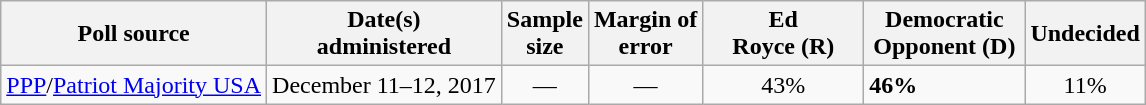<table class="wikitable">
<tr>
<th>Poll source</th>
<th>Date(s)<br>administered</th>
<th>Sample<br>size</th>
<th>Margin of<br>error</th>
<th style="width:100px;">Ed<br>Royce (R)</th>
<th style="width:100px;">Democratic<br>Opponent (D)</th>
<th>Undecided</th>
</tr>
<tr>
<td align=center><a href='#'>PPP</a>/<a href='#'>Patriot Majority USA</a></td>
<td align=center>December 11–12, 2017</td>
<td align=center>—</td>
<td align=center>—</td>
<td align=center>43%</td>
<td><strong>46%</strong></td>
<td align=center>11%</td>
</tr>
</table>
